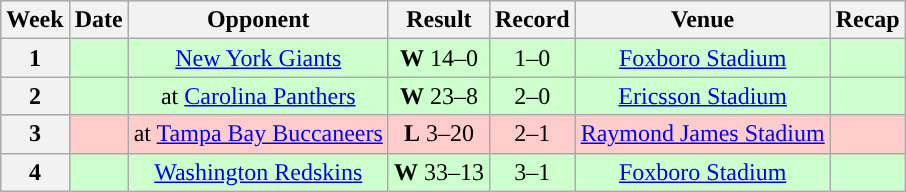<table class="wikitable" style="text-align:center">
<tr>
<th>Week</th>
<th>Date</th>
<th>Opponent</th>
<th>Result</th>
<th>Record</th>
<th>Venue</th>
<th>Recap</th>
</tr>
<tr style="background: #cfc;">
<th>1</th>
<td></td>
<td><a href='#'>New York Giants</a></td>
<td><strong>W</strong> 14–0</td>
<td>1–0</td>
<td><a href='#'>Foxboro Stadium</a></td>
<td></td>
</tr>
<tr style="background: #cfc;">
<th>2</th>
<td></td>
<td>at <a href='#'>Carolina Panthers</a></td>
<td><strong>W</strong> 23–8</td>
<td>2–0</td>
<td><a href='#'>Ericsson Stadium</a></td>
<td></td>
</tr>
<tr style="background: #fcc;">
<th>3</th>
<td></td>
<td>at <a href='#'>Tampa Bay Buccaneers</a></td>
<td><strong>L</strong> 3–20</td>
<td>2–1</td>
<td><a href='#'>Raymond James Stadium</a></td>
<td></td>
</tr>
<tr style="background: #cfc;">
<th>4</th>
<td></td>
<td><a href='#'>Washington Redskins</a></td>
<td><strong>W</strong> 33–13</td>
<td>3–1</td>
<td><a href='#'>Foxboro Stadium</a></td>
<td></td>
</tr>
</table>
